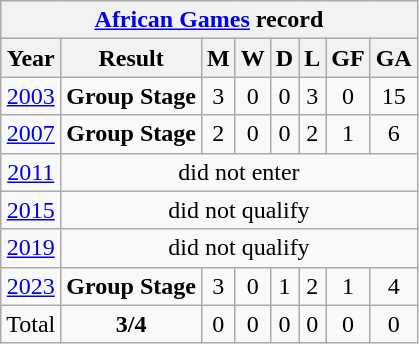<table class="wikitable" style="text-align: center;">
<tr>
<th colspan=8><a href='#'>African Games</a> record</th>
</tr>
<tr>
<th>Year</th>
<th>Result</th>
<th>M</th>
<th>W</th>
<th>D</th>
<th>L</th>
<th>GF</th>
<th>GA</th>
</tr>
<tr>
<td> <a href='#'>2003</a></td>
<td><strong>Group Stage</strong></td>
<td>3</td>
<td>0</td>
<td>0</td>
<td>3</td>
<td>0</td>
<td>15</td>
</tr>
<tr>
<td> <a href='#'>2007</a></td>
<td><strong>Group Stage</strong></td>
<td>2</td>
<td>0</td>
<td>0</td>
<td>2</td>
<td>1</td>
<td>6</td>
</tr>
<tr>
<td> <a href='#'>2011</a></td>
<td colspan=8>did not enter</td>
</tr>
<tr>
<td> <a href='#'>2015</a></td>
<td colspan=8>did not qualify</td>
</tr>
<tr>
<td> <a href='#'>2019</a></td>
<td colspan=8>did not qualify</td>
</tr>
<tr>
<td> <a href='#'>2023</a></td>
<td><strong>Group Stage</strong></td>
<td>3</td>
<td>0</td>
<td>1</td>
<td>2</td>
<td>1</td>
<td>4</td>
</tr>
<tr>
<td>Total</td>
<td><strong>3/4</strong></td>
<td>0</td>
<td>0</td>
<td>0</td>
<td>0</td>
<td>0</td>
<td>0</td>
</tr>
</table>
